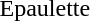<table align="links">
<tr>
<td></td>
</tr>
<tr>
<td align="center">Epaulette</td>
</tr>
<tr>
</tr>
</table>
